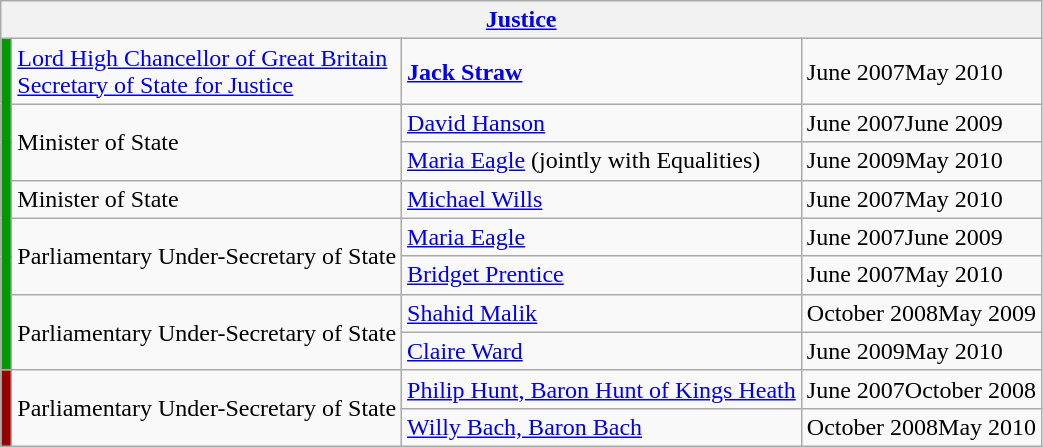<table class="wikitable">
<tr>
<th colspan=4><a href='#'>Justice</a></th>
</tr>
<tr>
<td rowspan=8 bgcolor="009900"></td>
<td><a href='#'>Lord High Chancellor of Great Britain</a><br><a href='#'>Secretary of State for Justice</a></td>
<td><strong><a href='#'>Jack Straw</a></strong></td>
<td>June 2007May 2010</td>
</tr>
<tr>
<td rowspan=2>Minister of State</td>
<td><a href='#'>David Hanson</a></td>
<td>June 2007June 2009</td>
</tr>
<tr>
<td><a href='#'>Maria Eagle</a> (jointly with Equalities)</td>
<td>June 2009May 2010</td>
</tr>
<tr>
<td>Minister of State</td>
<td><a href='#'>Michael Wills</a></td>
<td>June 2007May 2010</td>
</tr>
<tr>
<td rowspan=2>Parliamentary Under-Secretary of State</td>
<td><a href='#'>Maria Eagle</a></td>
<td>June 2007June 2009</td>
</tr>
<tr>
<td><a href='#'>Bridget Prentice</a></td>
<td>June 2007May 2010</td>
</tr>
<tr>
<td rowspan=2>Parliamentary Under-Secretary of State</td>
<td><a href='#'>Shahid Malik</a></td>
<td>October 2008May 2009</td>
</tr>
<tr>
<td><a href='#'>Claire Ward</a></td>
<td>June 2009May 2010</td>
</tr>
<tr>
<td rowspan=2 bgcolor="990000"></td>
<td rowspan=2>Parliamentary Under-Secretary of State</td>
<td><a href='#'>Philip Hunt, Baron Hunt of Kings Heath</a></td>
<td>June 2007October 2008</td>
</tr>
<tr>
<td><a href='#'>Willy Bach, Baron Bach</a></td>
<td>October 2008May 2010</td>
</tr>
</table>
